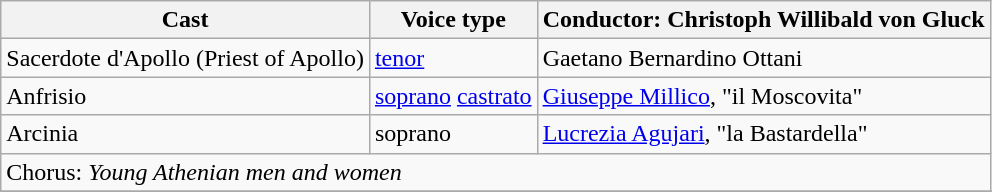<table class="wikitable">
<tr>
<th>Cast</th>
<th>Voice type</th>
<th>Conductor: Christoph Willibald von Gluck<br></th>
</tr>
<tr>
<td>Sacerdote d'Apollo (Priest of Apollo)</td>
<td><a href='#'>tenor</a></td>
<td>Gaetano Bernardino Ottani</td>
</tr>
<tr>
<td>Anfrisio</td>
<td><a href='#'>soprano</a> <a href='#'>castrato</a></td>
<td><a href='#'>Giuseppe Millico</a>, "il Moscovita"</td>
</tr>
<tr>
<td>Arcinia</td>
<td>soprano</td>
<td><a href='#'>Lucrezia Agujari</a>, "la Bastardella"</td>
</tr>
<tr>
<td colspan="3">Chorus: <em>Young Athenian men and women</em></td>
</tr>
<tr>
</tr>
</table>
